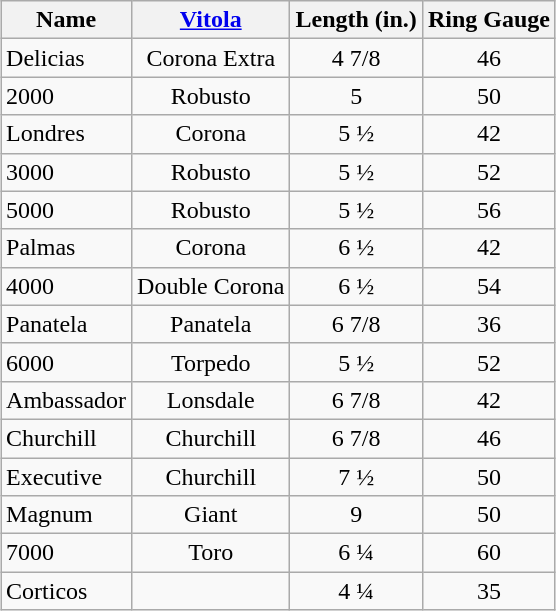<table class="wikitable sortable" style="margin: 1.5em auto 1.5em auto">
<tr>
<th>Name</th>
<th><a href='#'>Vitola</a></th>
<th>Length (in.)</th>
<th>Ring Gauge</th>
</tr>
<tr>
<td>Delicias</td>
<td align="center">Corona Extra</td>
<td align="center">4 7/8</td>
<td align="center">46</td>
</tr>
<tr>
<td>2000</td>
<td align="center">Robusto</td>
<td align="center">5</td>
<td align="center">50</td>
</tr>
<tr>
<td>Londres</td>
<td align="center">Corona</td>
<td align="center">5 ½</td>
<td align="center">42</td>
</tr>
<tr>
<td>3000</td>
<td align="center">Robusto</td>
<td align="center">5 ½</td>
<td align="center">52</td>
</tr>
<tr>
<td>5000</td>
<td align="center">Robusto</td>
<td align="center">5 ½</td>
<td align="center">56</td>
</tr>
<tr>
<td>Palmas</td>
<td align="center">Corona</td>
<td align="center">6 ½</td>
<td align="center">42</td>
</tr>
<tr>
<td>4000</td>
<td align="center">Double Corona</td>
<td align="center">6 ½</td>
<td align="center">54</td>
</tr>
<tr>
<td>Panatela</td>
<td align="center">Panatela</td>
<td align="center">6 7/8</td>
<td align="center">36</td>
</tr>
<tr>
<td>6000</td>
<td align="center">Torpedo</td>
<td align="center">5 ½</td>
<td align="center">52</td>
</tr>
<tr>
<td>Ambassador</td>
<td align="center">Lonsdale</td>
<td align="center">6 7/8</td>
<td align="center">42</td>
</tr>
<tr>
<td>Churchill</td>
<td align="center">Churchill</td>
<td align="center">6 7/8</td>
<td align="center">46</td>
</tr>
<tr>
<td>Executive</td>
<td align="center">Churchill</td>
<td align="center">7 ½</td>
<td align="center">50</td>
</tr>
<tr>
<td>Magnum</td>
<td align="center">Giant</td>
<td align="center">9</td>
<td align="center">50</td>
</tr>
<tr>
<td>7000</td>
<td align="center">Toro</td>
<td align="center">6 ¼</td>
<td align="center">60</td>
</tr>
<tr>
<td>Corticos</td>
<td align="center"></td>
<td align="center">4 ¼</td>
<td align="center">35</td>
</tr>
</table>
